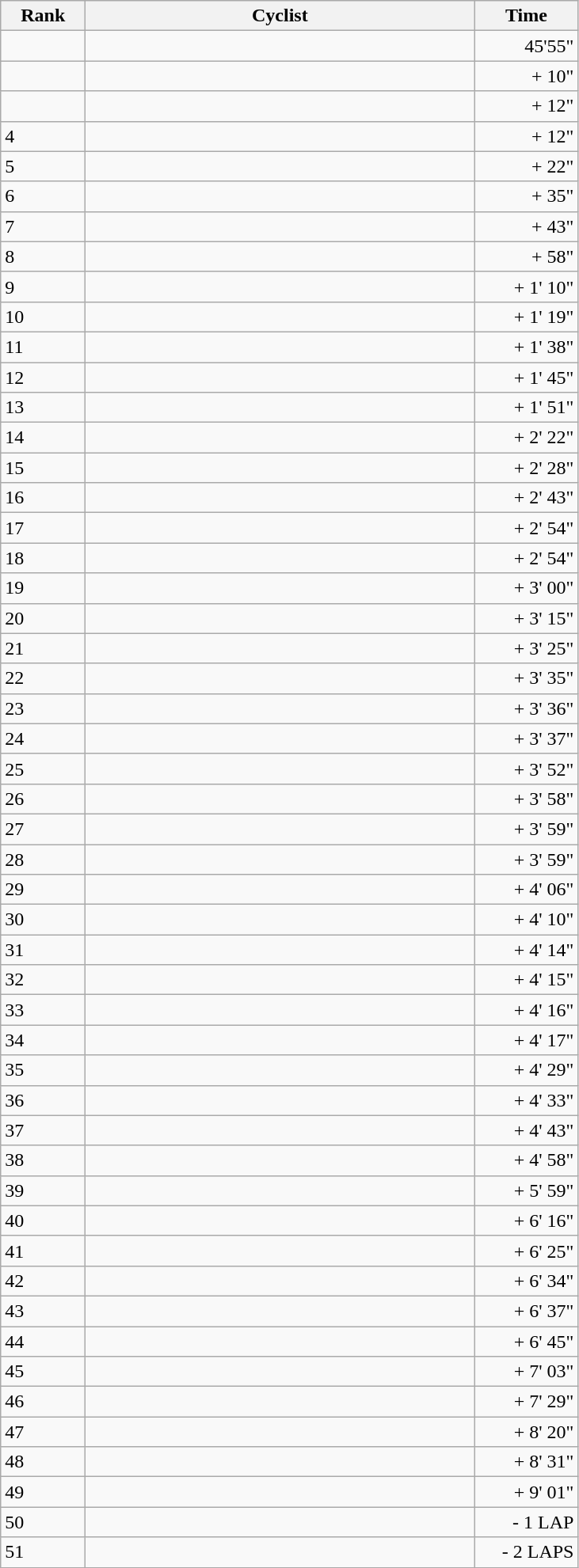<table class="wikitable">
<tr>
<th style="width: 4em;">Rank</th>
<th style="width: 20em;">Cyclist</th>
<th style="width: 5em;">Time</th>
</tr>
<tr>
<td></td>
<td></td>
<td align="right">45'55"</td>
</tr>
<tr>
<td></td>
<td></td>
<td align="right">+ 10"</td>
</tr>
<tr>
<td></td>
<td></td>
<td align="right">+ 12"</td>
</tr>
<tr>
<td>4</td>
<td></td>
<td align="right">+ 12"</td>
</tr>
<tr>
<td>5</td>
<td></td>
<td align="right">+ 22"</td>
</tr>
<tr>
<td>6</td>
<td></td>
<td align="right">+ 35"</td>
</tr>
<tr>
<td>7</td>
<td></td>
<td align="right">+ 43"</td>
</tr>
<tr>
<td>8</td>
<td></td>
<td align="right">+ 58"</td>
</tr>
<tr>
<td>9</td>
<td></td>
<td align="right">+ 1' 10"</td>
</tr>
<tr>
<td>10</td>
<td></td>
<td align="right">+ 1' 19"</td>
</tr>
<tr>
<td>11</td>
<td></td>
<td align="right">+ 1' 38"</td>
</tr>
<tr>
<td>12</td>
<td></td>
<td align="right">+ 1' 45"</td>
</tr>
<tr>
<td>13</td>
<td></td>
<td align="right">+ 1' 51"</td>
</tr>
<tr>
<td>14</td>
<td></td>
<td align="right">+ 2' 22"</td>
</tr>
<tr>
<td>15</td>
<td></td>
<td align="right">+ 2' 28"</td>
</tr>
<tr>
<td>16</td>
<td></td>
<td align="right">+ 2' 43"</td>
</tr>
<tr>
<td>17</td>
<td></td>
<td align="right">+ 2' 54"</td>
</tr>
<tr>
<td>18</td>
<td></td>
<td align="right">+ 2' 54"</td>
</tr>
<tr>
<td>19</td>
<td></td>
<td align="right">+ 3' 00"</td>
</tr>
<tr>
<td>20</td>
<td></td>
<td align="right">+ 3' 15"</td>
</tr>
<tr>
<td>21</td>
<td></td>
<td align="right">+ 3' 25"</td>
</tr>
<tr>
<td>22</td>
<td></td>
<td align="right">+ 3' 35"</td>
</tr>
<tr>
<td>23</td>
<td></td>
<td align="right">+ 3' 36"</td>
</tr>
<tr>
<td>24</td>
<td></td>
<td align="right">+ 3' 37"</td>
</tr>
<tr>
<td>25</td>
<td></td>
<td align="right">+ 3' 52"</td>
</tr>
<tr>
<td>26</td>
<td></td>
<td align="right">+ 3' 58"</td>
</tr>
<tr>
<td>27</td>
<td></td>
<td align="right">+ 3' 59"</td>
</tr>
<tr>
<td>28</td>
<td></td>
<td align="right">+ 3' 59"</td>
</tr>
<tr>
<td>29</td>
<td></td>
<td align="right">+ 4' 06"</td>
</tr>
<tr>
<td>30</td>
<td></td>
<td align="right">+ 4' 10"</td>
</tr>
<tr>
<td>31</td>
<td></td>
<td align="right">+ 4' 14"</td>
</tr>
<tr>
<td>32</td>
<td></td>
<td align="right">+ 4' 15"</td>
</tr>
<tr>
<td>33</td>
<td></td>
<td align="right">+ 4' 16"</td>
</tr>
<tr>
<td>34</td>
<td></td>
<td align="right">+ 4' 17"</td>
</tr>
<tr>
<td>35</td>
<td></td>
<td align="right">+ 4' 29"</td>
</tr>
<tr>
<td>36</td>
<td></td>
<td align="right">+ 4' 33"</td>
</tr>
<tr>
<td>37</td>
<td></td>
<td align="right">+ 4' 43"</td>
</tr>
<tr>
<td>38</td>
<td></td>
<td align="right">+ 4' 58"</td>
</tr>
<tr>
<td>39</td>
<td></td>
<td align="right">+ 5' 59"</td>
</tr>
<tr>
<td>40</td>
<td></td>
<td align="right">+ 6' 16"</td>
</tr>
<tr>
<td>41</td>
<td></td>
<td align="right">+ 6' 25"</td>
</tr>
<tr>
<td>42</td>
<td></td>
<td align="right">+ 6' 34"</td>
</tr>
<tr>
<td>43</td>
<td></td>
<td align="right">+ 6' 37"</td>
</tr>
<tr>
<td>44</td>
<td></td>
<td align="right">+ 6' 45"</td>
</tr>
<tr>
<td>45</td>
<td></td>
<td align="right">+ 7' 03"</td>
</tr>
<tr>
<td>46</td>
<td></td>
<td align="right">+ 7' 29"</td>
</tr>
<tr>
<td>47</td>
<td></td>
<td align="right">+ 8' 20"</td>
</tr>
<tr>
<td>48</td>
<td></td>
<td align="right">+ 8' 31"</td>
</tr>
<tr>
<td>49</td>
<td></td>
<td align="right">+ 9' 01"</td>
</tr>
<tr>
<td>50</td>
<td></td>
<td align="right">- 1 LAP</td>
</tr>
<tr>
<td>51</td>
<td></td>
<td align="right">- 2 LAPS</td>
</tr>
</table>
